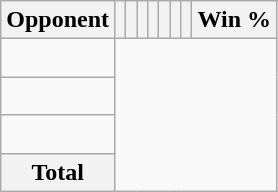<table class="wikitable sortable collapsible collapsed" style="text-align: center;">
<tr>
<th>Opponent</th>
<th></th>
<th></th>
<th></th>
<th></th>
<th></th>
<th></th>
<th></th>
<th>Win %</th>
</tr>
<tr>
<td align="left"><br></td>
</tr>
<tr>
<td align="left"><br></td>
</tr>
<tr>
<td align="left"><br></td>
</tr>
<tr class="sortbottom">
<th>Total<br></th>
</tr>
</table>
